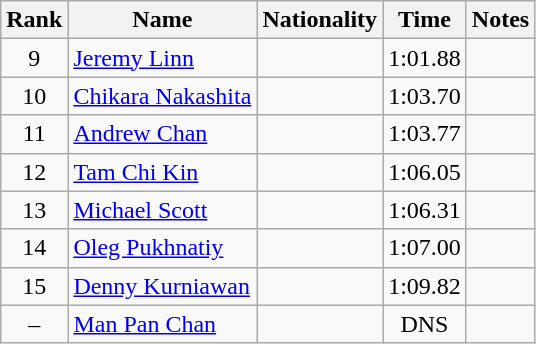<table class="wikitable sortable" style="text-align:center">
<tr>
<th>Rank</th>
<th>Name</th>
<th>Nationality</th>
<th>Time</th>
<th>Notes</th>
</tr>
<tr>
<td>9</td>
<td align=left><a href='#'>Jeremy Linn</a></td>
<td align=left></td>
<td>1:01.88</td>
<td></td>
</tr>
<tr>
<td>10</td>
<td align=left><a href='#'>Chikara Nakashita</a></td>
<td align=left></td>
<td>1:03.70</td>
<td></td>
</tr>
<tr>
<td>11</td>
<td align=left><a href='#'>Andrew Chan</a></td>
<td align=left></td>
<td>1:03.77</td>
<td></td>
</tr>
<tr>
<td>12</td>
<td align=left><a href='#'>Tam Chi Kin</a></td>
<td align=left></td>
<td>1:06.05</td>
<td></td>
</tr>
<tr>
<td>13</td>
<td align=left><a href='#'>Michael Scott</a></td>
<td align=left></td>
<td>1:06.31</td>
<td></td>
</tr>
<tr>
<td>14</td>
<td align=left><a href='#'>Oleg Pukhnatiy</a></td>
<td align=left></td>
<td>1:07.00</td>
<td></td>
</tr>
<tr>
<td>15</td>
<td align=left><a href='#'>Denny Kurniawan</a></td>
<td align=left></td>
<td>1:09.82</td>
<td></td>
</tr>
<tr>
<td>–</td>
<td align=left><a href='#'>Man Pan Chan</a></td>
<td align=left></td>
<td>DNS</td>
<td></td>
</tr>
</table>
